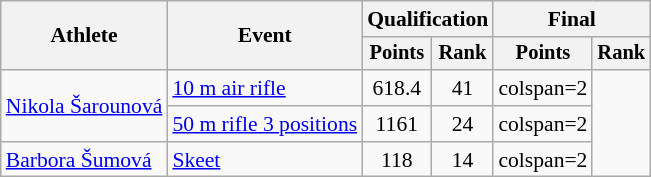<table class="wikitable" style="font-size:90%">
<tr>
<th rowspan="2">Athlete</th>
<th rowspan="2">Event</th>
<th colspan=2>Qualification</th>
<th colspan=2>Final</th>
</tr>
<tr style="font-size:95%">
<th>Points</th>
<th>Rank</th>
<th>Points</th>
<th>Rank</th>
</tr>
<tr align=center>
<td align=left rowspan=2><a href='#'>Nikola Šarounová</a></td>
<td align=left><a href='#'>10 m air rifle</a></td>
<td>618.4</td>
<td>41</td>
<td>colspan=2 </td>
</tr>
<tr align=center>
<td align=left><a href='#'>50 m rifle 3 positions</a></td>
<td>1161</td>
<td>24</td>
<td>colspan=2 </td>
</tr>
<tr align=center>
<td align=left><a href='#'>Barbora Šumová</a></td>
<td align=left><a href='#'>Skeet</a></td>
<td>118</td>
<td>14</td>
<td>colspan=2 </td>
</tr>
</table>
